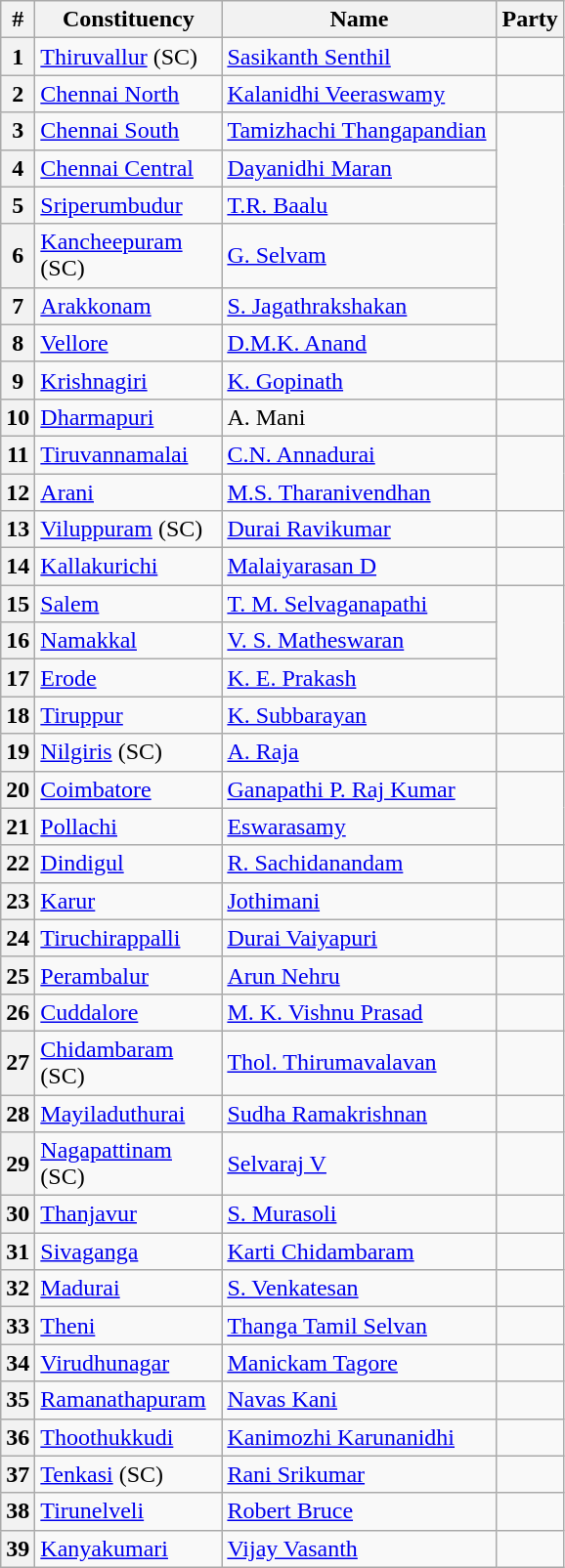<table class="wikitable sortable">
<tr>
<th>#</th>
<th style="width:120px">Constituency</th>
<th style="width:180px">Name</th>
<th colspan=2>Party</th>
</tr>
<tr>
<th>1</th>
<td><a href='#'>Thiruvallur</a> (SC)</td>
<td><a href='#'>Sasikanth Senthil</a></td>
<td></td>
</tr>
<tr>
<th>2</th>
<td><a href='#'>Chennai North</a></td>
<td><a href='#'>Kalanidhi Veeraswamy</a></td>
<td></td>
</tr>
<tr>
<th>3</th>
<td><a href='#'>Chennai South</a></td>
<td><a href='#'>Tamizhachi Thangapandian</a></td>
</tr>
<tr>
<th>4</th>
<td><a href='#'>Chennai Central</a></td>
<td><a href='#'>Dayanidhi Maran</a></td>
</tr>
<tr>
<th>5</th>
<td><a href='#'>Sriperumbudur</a></td>
<td><a href='#'>T.R. Baalu</a></td>
</tr>
<tr>
<th>6</th>
<td><a href='#'>Kancheepuram</a> (SC)</td>
<td><a href='#'>G. Selvam</a></td>
</tr>
<tr>
<th>7</th>
<td><a href='#'>Arakkonam</a></td>
<td><a href='#'>S. Jagathrakshakan</a></td>
</tr>
<tr>
<th>8</th>
<td><a href='#'>Vellore</a></td>
<td><a href='#'>D.M.K. Anand</a></td>
</tr>
<tr>
<th>9</th>
<td><a href='#'>Krishnagiri</a></td>
<td><a href='#'>K. Gopinath</a></td>
<td></td>
</tr>
<tr>
<th>10</th>
<td><a href='#'>Dharmapuri</a></td>
<td>A. Mani</td>
<td></td>
</tr>
<tr>
<th>11</th>
<td><a href='#'>Tiruvannamalai</a></td>
<td><a href='#'>C.N. Annadurai</a></td>
</tr>
<tr>
<th>12</th>
<td><a href='#'>Arani</a></td>
<td><a href='#'>M.S. Tharanivendhan</a></td>
</tr>
<tr>
<th>13</th>
<td><a href='#'>Viluppuram</a> (SC)</td>
<td><a href='#'>Durai Ravikumar</a></td>
<td></td>
</tr>
<tr>
<th>14</th>
<td><a href='#'>Kallakurichi</a></td>
<td><a href='#'>Malaiyarasan D</a></td>
<td></td>
</tr>
<tr>
<th>15</th>
<td><a href='#'>Salem</a></td>
<td><a href='#'>T. M. Selvaganapathi</a></td>
</tr>
<tr>
<th>16</th>
<td><a href='#'>Namakkal</a></td>
<td><a href='#'>V. S. Matheswaran</a></td>
</tr>
<tr>
<th>17</th>
<td><a href='#'>Erode</a></td>
<td><a href='#'>K. E. Prakash</a></td>
</tr>
<tr>
<th>18</th>
<td><a href='#'>Tiruppur</a></td>
<td><a href='#'>K. Subbarayan</a></td>
<td></td>
</tr>
<tr>
<th>19</th>
<td><a href='#'>Nilgiris</a> (SC)</td>
<td><a href='#'>A. Raja</a></td>
<td></td>
</tr>
<tr>
<th>20</th>
<td><a href='#'>Coimbatore</a></td>
<td><a href='#'>Ganapathi P. Raj Kumar</a></td>
</tr>
<tr>
<th>21</th>
<td><a href='#'>Pollachi</a></td>
<td><a href='#'>Eswarasamy</a></td>
</tr>
<tr>
<th>22</th>
<td><a href='#'>Dindigul</a></td>
<td><a href='#'>R. Sachidanandam</a></td>
<td></td>
</tr>
<tr>
<th>23</th>
<td><a href='#'>Karur</a></td>
<td><a href='#'>Jothimani</a></td>
<td></td>
</tr>
<tr>
<th>24</th>
<td><a href='#'>Tiruchirappalli</a></td>
<td><a href='#'>Durai Vaiyapuri</a></td>
<td></td>
</tr>
<tr>
<th>25</th>
<td><a href='#'>Perambalur</a></td>
<td><a href='#'>Arun Nehru</a></td>
<td></td>
</tr>
<tr>
<th>26</th>
<td><a href='#'>Cuddalore</a></td>
<td><a href='#'>M. K. Vishnu Prasad</a></td>
<td></td>
</tr>
<tr>
<th>27</th>
<td><a href='#'>Chidambaram</a> (SC)</td>
<td><a href='#'>Thol. Thirumavalavan</a></td>
<td></td>
</tr>
<tr>
<th>28</th>
<td><a href='#'>Mayiladuthurai</a></td>
<td><a href='#'>Sudha Ramakrishnan</a></td>
<td></td>
</tr>
<tr>
<th>29</th>
<td><a href='#'>Nagapattinam</a> (SC)</td>
<td><a href='#'>Selvaraj V</a></td>
<td></td>
</tr>
<tr>
<th>30</th>
<td><a href='#'>Thanjavur</a></td>
<td><a href='#'>S. Murasoli</a></td>
<td></td>
</tr>
<tr>
<th>31</th>
<td><a href='#'>Sivaganga</a></td>
<td><a href='#'>Karti Chidambaram</a></td>
<td></td>
</tr>
<tr>
<th>32</th>
<td><a href='#'>Madurai</a></td>
<td><a href='#'>S. Venkatesan</a></td>
<td></td>
</tr>
<tr>
<th>33</th>
<td><a href='#'>Theni</a></td>
<td><a href='#'>Thanga Tamil Selvan</a></td>
<td></td>
</tr>
<tr>
<th>34</th>
<td><a href='#'>Virudhunagar</a></td>
<td><a href='#'>Manickam Tagore</a></td>
<td></td>
</tr>
<tr>
<th>35</th>
<td><a href='#'>Ramanathapuram</a></td>
<td><a href='#'>Navas Kani</a></td>
<td></td>
</tr>
<tr>
<th>36</th>
<td><a href='#'>Thoothukkudi</a></td>
<td><a href='#'>Kanimozhi Karunanidhi</a></td>
<td></td>
</tr>
<tr>
<th>37</th>
<td><a href='#'>Tenkasi</a> (SC)</td>
<td><a href='#'>Rani Srikumar</a></td>
</tr>
<tr>
<th>38</th>
<td><a href='#'>Tirunelveli</a></td>
<td><a href='#'>Robert Bruce</a></td>
<td></td>
</tr>
<tr>
<th>39</th>
<td><a href='#'>Kanyakumari</a></td>
<td><a href='#'>Vijay Vasanth</a></td>
</tr>
</table>
